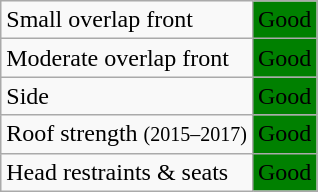<table class="wikitable">
<tr>
<td>Small overlap front</td>
<td style="background: green">Good</td>
</tr>
<tr>
<td>Moderate overlap front</td>
<td style="background: green">Good</td>
</tr>
<tr>
<td>Side</td>
<td style="background: green">Good</td>
</tr>
<tr>
<td>Roof strength <small>(2015–2017)</small></td>
<td style="background: green">Good</td>
</tr>
<tr>
<td>Head restraints & seats</td>
<td style="background: green">Good</td>
</tr>
</table>
